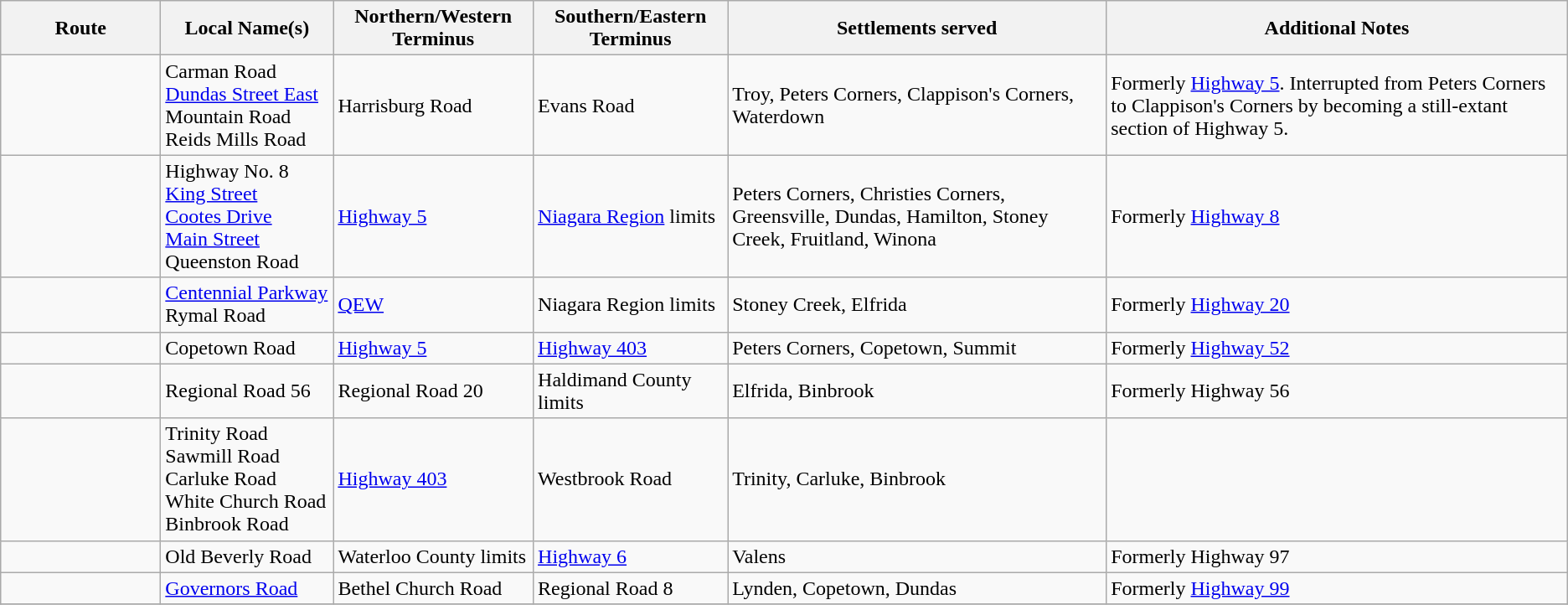<table class="wikitable sortable">
<tr>
<th width="120px" scope="col">Route</th>
<th width="130px" class="unsortable" scope="col">Local Name(s)</th>
<th class="unsortable" scope="col">Northern/Western Terminus</th>
<th class="unsortable" scope="col">Southern/Eastern Terminus</th>
<th class="unsortable" scope="col">Settlements served</th>
<th class="unsortable" scope="col">Additional Notes</th>
</tr>
<tr>
<td></td>
<td>Carman Road<br><a href='#'>Dundas Street East</a><br>Mountain Road<br>Reids Mills Road</td>
<td>Harrisburg Road</td>
<td>Evans Road</td>
<td>Troy, Peters Corners, Clappison's Corners, Waterdown</td>
<td>Formerly <a href='#'>Highway 5</a>. Interrupted from Peters Corners to Clappison's Corners by becoming a still-extant section of Highway 5.</td>
</tr>
<tr>
<td></td>
<td>Highway No. 8<br><a href='#'>King Street</a><br><a href='#'>Cootes Drive</a><br><a href='#'>Main Street</a><br>Queenston Road</td>
<td><a href='#'>Highway 5</a></td>
<td><a href='#'>Niagara Region</a> limits</td>
<td>Peters Corners, Christies Corners, Greensville, Dundas, Hamilton, Stoney Creek, Fruitland, Winona</td>
<td>Formerly <a href='#'>Highway 8</a></td>
</tr>
<tr>
<td></td>
<td><a href='#'>Centennial Parkway</a><br>Rymal Road</td>
<td><a href='#'>QEW</a></td>
<td>Niagara Region limits</td>
<td>Stoney Creek, Elfrida</td>
<td>Formerly <a href='#'>Highway 20</a></td>
</tr>
<tr>
<td></td>
<td>Copetown Road</td>
<td><a href='#'>Highway 5</a></td>
<td><a href='#'>Highway 403</a></td>
<td>Peters Corners, Copetown, Summit</td>
<td>Formerly <a href='#'>Highway 52</a></td>
</tr>
<tr>
<td></td>
<td>Regional Road 56</td>
<td>Regional Road 20</td>
<td>Haldimand County limits</td>
<td>Elfrida, Binbrook</td>
<td>Formerly Highway 56</td>
</tr>
<tr>
<td></td>
<td>Trinity Road<br>Sawmill Road<br>Carluke Road<br>White Church Road<br>Binbrook Road</td>
<td><a href='#'>Highway 403</a></td>
<td>Westbrook Road</td>
<td>Trinity, Carluke, Binbrook</td>
<td></td>
</tr>
<tr>
<td></td>
<td>Old Beverly Road</td>
<td>Waterloo County limits</td>
<td><a href='#'>Highway 6</a></td>
<td>Valens</td>
<td>Formerly Highway 97</td>
</tr>
<tr>
<td></td>
<td><a href='#'>Governors Road</a></td>
<td>Bethel Church Road</td>
<td>Regional Road 8</td>
<td>Lynden, Copetown, Dundas</td>
<td>Formerly <a href='#'>Highway 99</a></td>
</tr>
<tr>
</tr>
</table>
